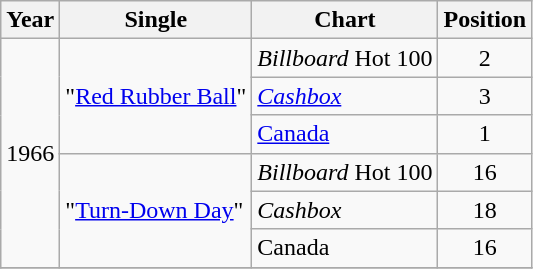<table class="wikitable">
<tr>
<th>Year</th>
<th>Single</th>
<th>Chart</th>
<th>Position</th>
</tr>
<tr>
<td rowspan="6">1966</td>
<td rowspan="3">"<a href='#'>Red Rubber Ball</a>"</td>
<td><em>Billboard</em> Hot 100</td>
<td align="center">2</td>
</tr>
<tr>
<td><a href='#'><em>Cashbox</em></a></td>
<td align="center">3</td>
</tr>
<tr>
<td><a href='#'>Canada</a></td>
<td align="center">1</td>
</tr>
<tr>
<td rowspan="3">"<a href='#'>Turn-Down Day</a>"</td>
<td><em>Billboard</em> Hot 100</td>
<td align="center">16</td>
</tr>
<tr>
<td><em>Cashbox</em></td>
<td align="center">18</td>
</tr>
<tr>
<td>Canada</td>
<td align="center">16</td>
</tr>
<tr>
</tr>
</table>
